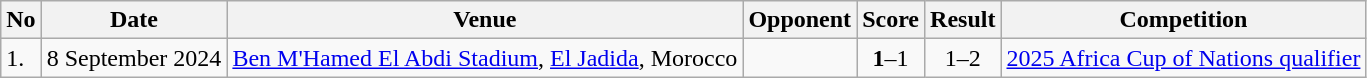<table class="wikitable" style="font-size:100%;">
<tr>
<th>No</th>
<th>Date</th>
<th>Venue</th>
<th>Opponent</th>
<th>Score</th>
<th>Result</th>
<th>Competition</th>
</tr>
<tr>
<td>1.</td>
<td>8 September 2024</td>
<td><a href='#'>Ben M'Hamed El Abdi Stadium</a>, <a href='#'>El Jadida</a>, Morocco</td>
<td></td>
<td align=center><strong>1</strong>–1</td>
<td align=center>1–2</td>
<td><a href='#'>2025 Africa Cup of Nations qualifier</a></td>
</tr>
</table>
